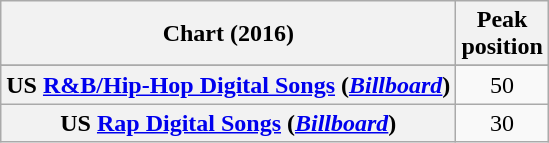<table class="wikitable plainrowheaders sortable" style="text-align:center;">
<tr>
<th scope="col">Chart (2016)</th>
<th scope="col">Peak<br>position</th>
</tr>
<tr>
</tr>
<tr>
<th scope="row">US <a href='#'>R&B/Hip-Hop Digital Songs</a> (<a href='#'><em>Billboard</em></a>)</th>
<td>50</td>
</tr>
<tr>
<th scope="row">US <a href='#'>Rap Digital Songs</a> (<a href='#'><em>Billboard</em></a>)</th>
<td>30</td>
</tr>
</table>
